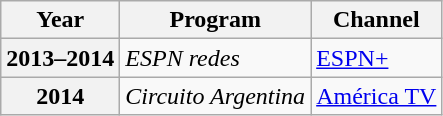<table class="wikitable plainrowheaders sortable">
<tr>
<th scope="col">Year</th>
<th scope="col">Program</th>
<th scope="col">Channel</th>
</tr>
<tr>
<th scope="row">2013–2014</th>
<td><em>ESPN redes</em></td>
<td><a href='#'>ESPN+</a></td>
</tr>
<tr>
<th scope="row">2014</th>
<td><em>Circuito Argentina</em></td>
<td><a href='#'>América TV</a></td>
</tr>
</table>
